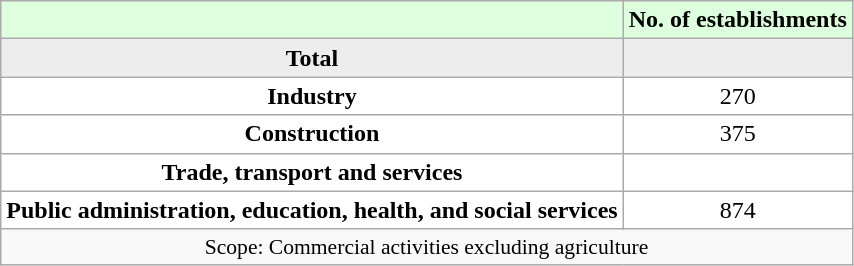<table class="wikitable centre" style="text-align:center;">
<tr>
<th scope="col" style="background: #DDFFDD; color:black;"></th>
<th scope="col" style="background: #DDFFDD; color:black;">No. of establishments</th>
</tr>
<tr>
<th scope="row" style="background: #EDEDED; color:black;">Total</th>
<td style="background: #EDEDED; color:black;"><strong></strong></td>
</tr>
<tr>
<th scope="row" style="background: #FFFFFF; color:black;">Industry</th>
<td style="background: #FFFFFF; color:black;">270</td>
</tr>
<tr>
<th scope="row" style="background: #FFFFFF; color:black;">Construction</th>
<td style="background: #FFFFFF; color:black;">375</td>
</tr>
<tr>
<th scope="row" style="background: #FFFFFF; color:black;">Trade, transport and services</th>
<td style="background: #FFFFFF; color:black;"></td>
</tr>
<tr>
<th scope="row" style="background: #FFFFFF; color:black;">Public administration, education, health, and social services</th>
<td style="background: #FFFFFF; color:black;">874</td>
</tr>
<tr>
<td colspan="7" style="text-align:center;font-size:90%;">Scope: Commercial activities excluding agriculture</td>
</tr>
</table>
